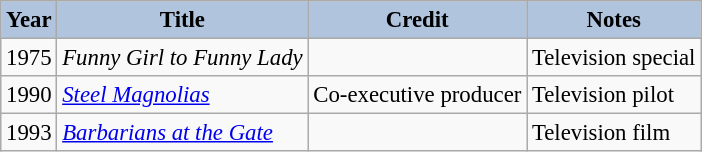<table class="wikitable" style="font-size:95%;">
<tr>
<th style="background:#B0C4DE;">Year</th>
<th style="background:#B0C4DE;">Title</th>
<th style="background:#B0C4DE;">Credit</th>
<th style="background:#B0C4DE;">Notes</th>
</tr>
<tr>
<td>1975</td>
<td><em>Funny Girl to Funny Lady</em></td>
<td></td>
<td>Television special</td>
</tr>
<tr>
<td>1990</td>
<td><em><a href='#'>Steel Magnolias</a></em></td>
<td>Co-executive producer</td>
<td>Television pilot</td>
</tr>
<tr>
<td>1993</td>
<td><em><a href='#'>Barbarians at the Gate</a></em></td>
<td></td>
<td>Television film</td>
</tr>
</table>
